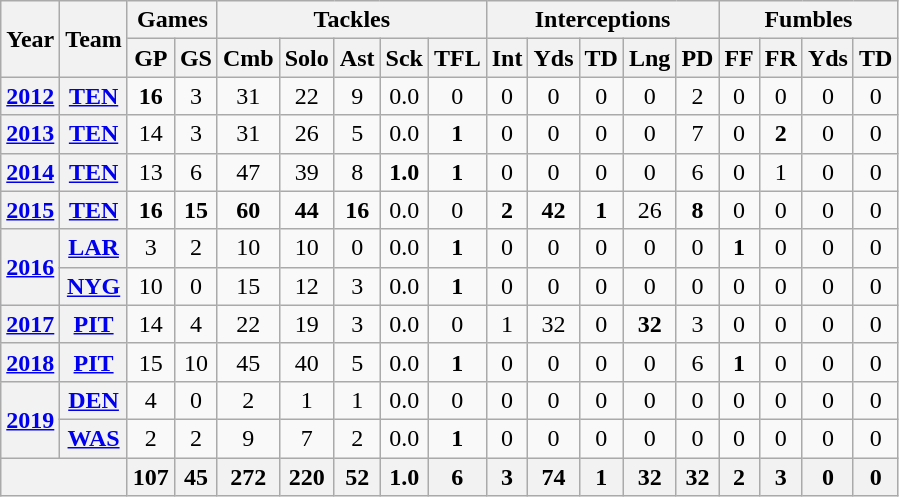<table class="wikitable" style="text-align:center">
<tr>
<th rowspan="2">Year</th>
<th rowspan="2">Team</th>
<th colspan="2">Games</th>
<th colspan="5">Tackles</th>
<th colspan="5">Interceptions</th>
<th colspan="4">Fumbles</th>
</tr>
<tr>
<th>GP</th>
<th>GS</th>
<th>Cmb</th>
<th>Solo</th>
<th>Ast</th>
<th>Sck</th>
<th>TFL</th>
<th>Int</th>
<th>Yds</th>
<th>TD</th>
<th>Lng</th>
<th>PD</th>
<th>FF</th>
<th>FR</th>
<th>Yds</th>
<th>TD</th>
</tr>
<tr>
<th><a href='#'>2012</a></th>
<th><a href='#'>TEN</a></th>
<td><strong>16</strong></td>
<td>3</td>
<td>31</td>
<td>22</td>
<td>9</td>
<td>0.0</td>
<td>0</td>
<td>0</td>
<td>0</td>
<td>0</td>
<td>0</td>
<td>2</td>
<td>0</td>
<td>0</td>
<td>0</td>
<td>0</td>
</tr>
<tr>
<th><a href='#'>2013</a></th>
<th><a href='#'>TEN</a></th>
<td>14</td>
<td>3</td>
<td>31</td>
<td>26</td>
<td>5</td>
<td>0.0</td>
<td><strong>1</strong></td>
<td>0</td>
<td>0</td>
<td>0</td>
<td>0</td>
<td>7</td>
<td>0</td>
<td><strong>2</strong></td>
<td>0</td>
<td>0</td>
</tr>
<tr>
<th><a href='#'>2014</a></th>
<th><a href='#'>TEN</a></th>
<td>13</td>
<td>6</td>
<td>47</td>
<td>39</td>
<td>8</td>
<td><strong>1.0</strong></td>
<td><strong>1</strong></td>
<td>0</td>
<td>0</td>
<td>0</td>
<td>0</td>
<td>6</td>
<td>0</td>
<td>1</td>
<td>0</td>
<td>0</td>
</tr>
<tr>
<th><a href='#'>2015</a></th>
<th><a href='#'>TEN</a></th>
<td><strong>16</strong></td>
<td><strong>15</strong></td>
<td><strong>60</strong></td>
<td><strong>44</strong></td>
<td><strong>16</strong></td>
<td>0.0</td>
<td>0</td>
<td><strong>2</strong></td>
<td><strong>42</strong></td>
<td><strong>1</strong></td>
<td>26</td>
<td><strong>8</strong></td>
<td>0</td>
<td>0</td>
<td>0</td>
<td>0</td>
</tr>
<tr>
<th rowspan="2"><a href='#'>2016</a></th>
<th><a href='#'>LAR</a></th>
<td>3</td>
<td>2</td>
<td>10</td>
<td>10</td>
<td>0</td>
<td>0.0</td>
<td><strong>1</strong></td>
<td>0</td>
<td>0</td>
<td>0</td>
<td>0</td>
<td>0</td>
<td><strong>1</strong></td>
<td>0</td>
<td>0</td>
<td>0</td>
</tr>
<tr>
<th><a href='#'>NYG</a></th>
<td>10</td>
<td>0</td>
<td>15</td>
<td>12</td>
<td>3</td>
<td>0.0</td>
<td><strong>1</strong></td>
<td>0</td>
<td>0</td>
<td>0</td>
<td>0</td>
<td>0</td>
<td>0</td>
<td>0</td>
<td>0</td>
<td>0</td>
</tr>
<tr>
<th><a href='#'>2017</a></th>
<th><a href='#'>PIT</a></th>
<td>14</td>
<td>4</td>
<td>22</td>
<td>19</td>
<td>3</td>
<td>0.0</td>
<td>0</td>
<td>1</td>
<td>32</td>
<td>0</td>
<td><strong>32</strong></td>
<td>3</td>
<td>0</td>
<td>0</td>
<td>0</td>
<td>0</td>
</tr>
<tr>
<th><a href='#'>2018</a></th>
<th><a href='#'>PIT</a></th>
<td>15</td>
<td>10</td>
<td>45</td>
<td>40</td>
<td>5</td>
<td>0.0</td>
<td><strong>1</strong></td>
<td>0</td>
<td>0</td>
<td>0</td>
<td>0</td>
<td>6</td>
<td><strong>1</strong></td>
<td>0</td>
<td>0</td>
<td>0</td>
</tr>
<tr>
<th rowspan="2"><a href='#'>2019</a></th>
<th><a href='#'>DEN</a></th>
<td>4</td>
<td>0</td>
<td>2</td>
<td>1</td>
<td>1</td>
<td>0.0</td>
<td>0</td>
<td>0</td>
<td>0</td>
<td>0</td>
<td>0</td>
<td>0</td>
<td>0</td>
<td>0</td>
<td>0</td>
<td>0</td>
</tr>
<tr>
<th><a href='#'>WAS</a></th>
<td>2</td>
<td>2</td>
<td>9</td>
<td>7</td>
<td>2</td>
<td>0.0</td>
<td><strong>1</strong></td>
<td>0</td>
<td>0</td>
<td>0</td>
<td>0</td>
<td>0</td>
<td>0</td>
<td>0</td>
<td>0</td>
<td>0</td>
</tr>
<tr>
<th colspan="2"></th>
<th>107</th>
<th>45</th>
<th>272</th>
<th>220</th>
<th>52</th>
<th>1.0</th>
<th>6</th>
<th>3</th>
<th>74</th>
<th>1</th>
<th>32</th>
<th>32</th>
<th>2</th>
<th>3</th>
<th>0</th>
<th>0</th>
</tr>
</table>
